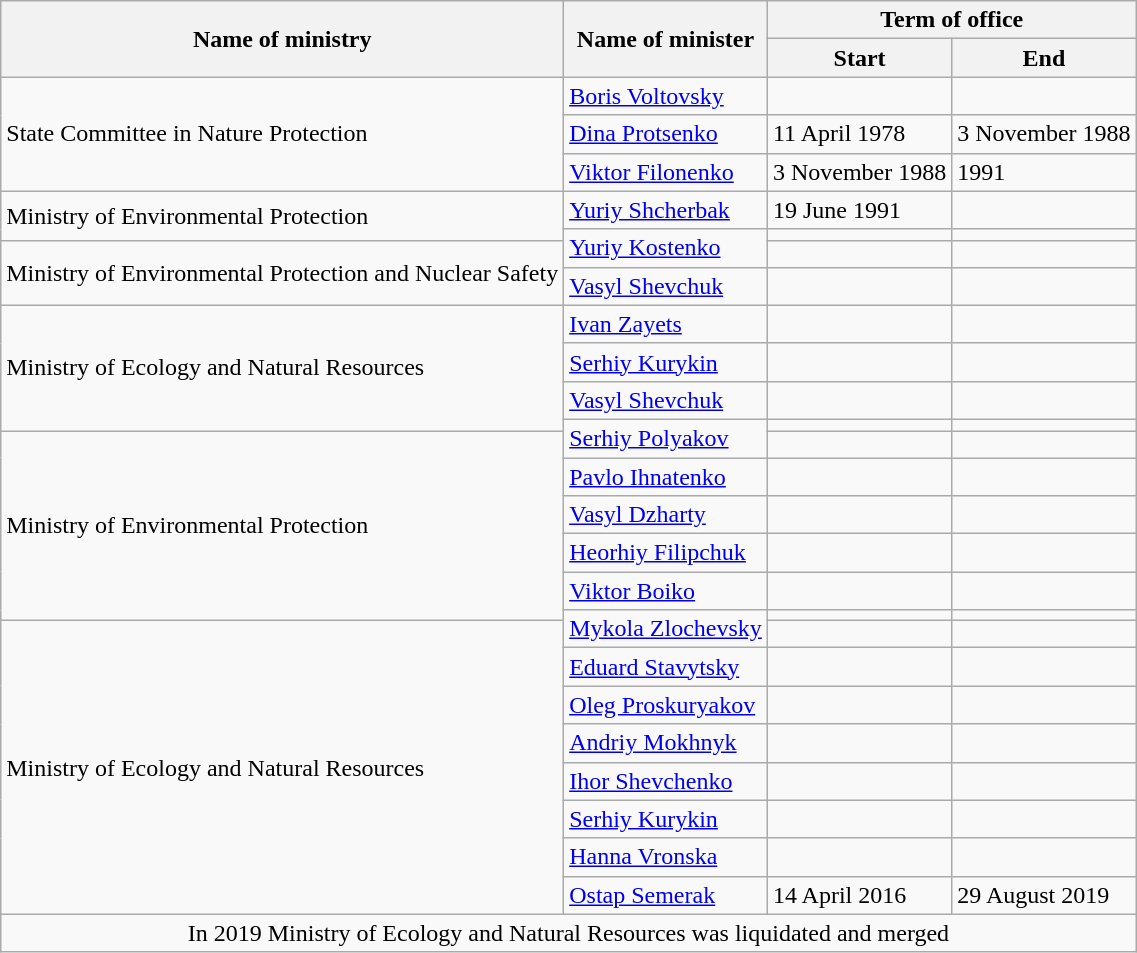<table class="wikitable">
<tr>
<th rowspan="2">Name of ministry</th>
<th rowspan="2">Name of minister</th>
<th colspan="2">Term of office</th>
</tr>
<tr>
<th>Start</th>
<th>End</th>
</tr>
<tr>
<td rowspan=3>State Committee in Nature Protection</td>
<td><a href='#'>Boris Voltovsky</a></td>
<td></td>
<td></td>
</tr>
<tr>
<td><a href='#'>Dina Protsenko</a></td>
<td>11 April 1978</td>
<td>3 November 1988</td>
</tr>
<tr>
<td><a href='#'>Viktor Filonenko</a></td>
<td>3 November 1988</td>
<td>1991</td>
</tr>
<tr>
<td rowspan=2>Ministry of Environmental Protection</td>
<td><a href='#'>Yuriy Shcherbak</a></td>
<td>19 June 1991</td>
<td></td>
</tr>
<tr>
<td rowspan=2><a href='#'>Yuriy Kostenko</a></td>
<td></td>
<td></td>
</tr>
<tr>
<td rowspan=2>Ministry of Environmental Protection and Nuclear Safety</td>
<td></td>
<td></td>
</tr>
<tr>
<td><a href='#'>Vasyl Shevchuk</a></td>
<td></td>
<td></td>
</tr>
<tr>
<td rowspan=4>Ministry of Ecology and Natural Resources</td>
<td><a href='#'>Ivan Zayets</a></td>
<td></td>
<td></td>
</tr>
<tr>
<td><a href='#'>Serhiy Kurykin</a></td>
<td></td>
<td></td>
</tr>
<tr>
<td><a href='#'>Vasyl Shevchuk</a></td>
<td></td>
<td></td>
</tr>
<tr>
<td rowspan=2><a href='#'>Serhiy Polyakov</a></td>
<td></td>
<td></td>
</tr>
<tr>
<td rowspan=6>Ministry of Environmental Protection</td>
<td></td>
<td></td>
</tr>
<tr>
<td><a href='#'>Pavlo Ihnatenko</a></td>
<td></td>
<td></td>
</tr>
<tr>
<td><a href='#'>Vasyl Dzharty</a></td>
<td></td>
<td></td>
</tr>
<tr>
<td><a href='#'>Heorhiy Filipchuk</a></td>
<td></td>
<td></td>
</tr>
<tr>
<td><a href='#'>Viktor Boiko</a></td>
<td></td>
<td></td>
</tr>
<tr>
<td rowspan=2><a href='#'>Mykola Zlochevsky</a></td>
<td></td>
<td></td>
</tr>
<tr>
<td rowspan=8>Ministry of Ecology and Natural Resources</td>
<td></td>
<td></td>
</tr>
<tr>
<td><a href='#'>Eduard Stavytsky</a></td>
<td></td>
<td></td>
</tr>
<tr>
<td><a href='#'>Oleg Proskuryakov</a></td>
<td></td>
<td></td>
</tr>
<tr>
<td><a href='#'>Andriy Mokhnyk</a></td>
<td></td>
<td></td>
</tr>
<tr>
<td><a href='#'>Ihor Shevchenko</a></td>
<td></td>
<td></td>
</tr>
<tr>
<td><a href='#'>Serhiy Kurykin</a></td>
<td></td>
<td></td>
</tr>
<tr>
<td><a href='#'>Hanna Vronska</a></td>
<td></td>
<td></td>
</tr>
<tr>
<td><a href='#'>Ostap Semerak</a></td>
<td>14 April 2016</td>
<td>29 August 2019</td>
</tr>
<tr>
<td align=center colspan=6>In 2019 Ministry of Ecology and Natural Resources was liquidated and merged</td>
</tr>
</table>
